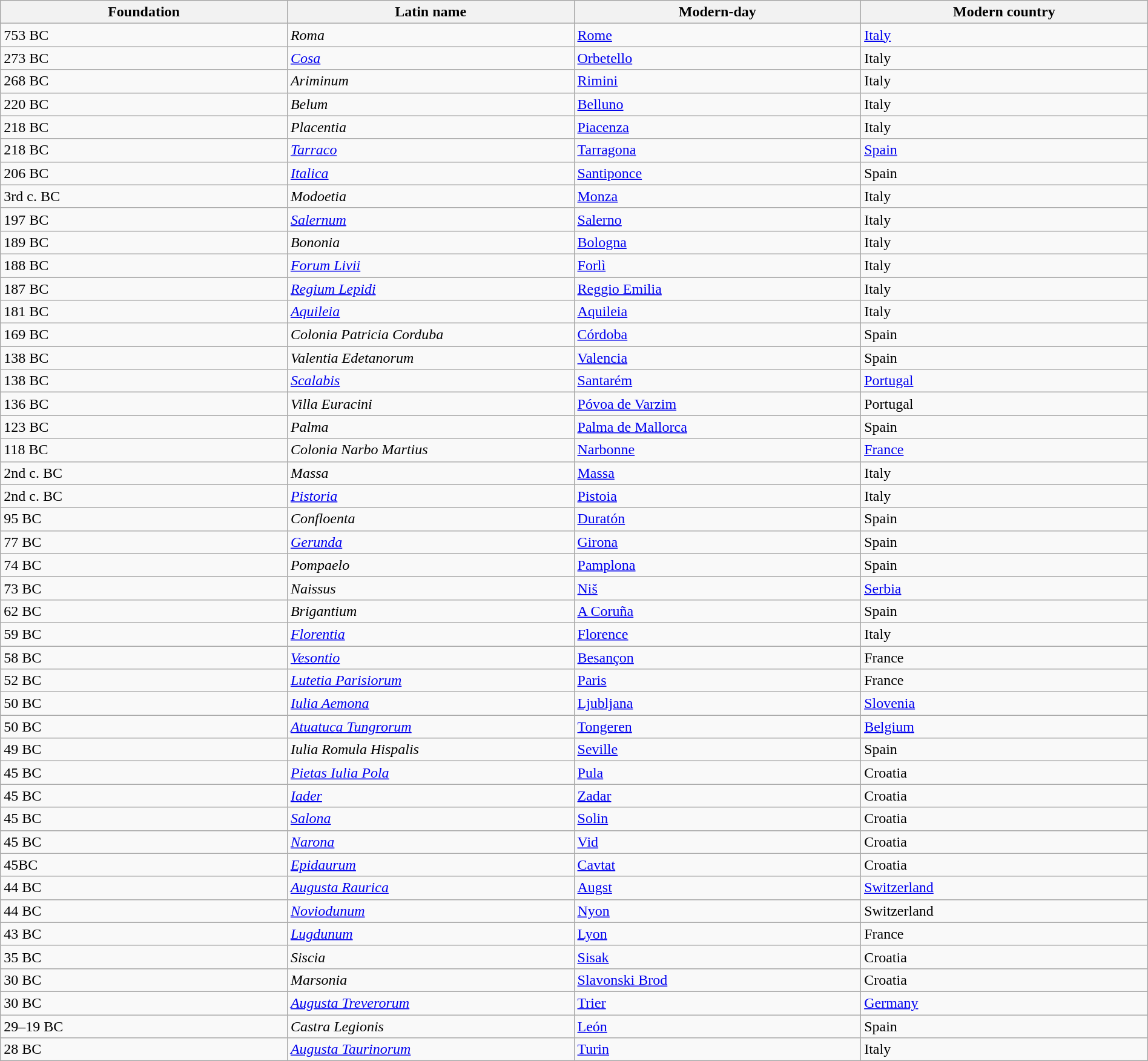<table class="wikitable sortable" style="width:100%;">
<tr>
<th style="width: 100px;">Foundation</th>
<th style="width: 100px;">Latin name</th>
<th style="width: 100px;">Modern-day</th>
<th style="width: 100px;">Modern country</th>
</tr>
<tr>
<td data-sort-value="-753">753 BC</td>
<td><em>Roma</em></td>
<td><a href='#'>Rome</a></td>
<td><a href='#'>Italy</a></td>
</tr>
<tr>
<td data-sort-value="-273">273 BC</td>
<td><em><a href='#'>Cosa</a></em></td>
<td><a href='#'>Orbetello</a></td>
<td>Italy</td>
</tr>
<tr>
<td data-sort-value="-268">268 BC</td>
<td><em>Ariminum</em></td>
<td><a href='#'>Rimini</a></td>
<td>Italy</td>
</tr>
<tr>
<td data-sort-value="-220">220 BC</td>
<td><em>Belum</em></td>
<td><a href='#'>Belluno</a></td>
<td>Italy</td>
</tr>
<tr>
<td data-sort-value="-218">218 BC</td>
<td><em>Placentia</em></td>
<td><a href='#'>Piacenza</a></td>
<td>Italy</td>
</tr>
<tr>
<td data-sort-value="-218">218 BC</td>
<td><em><a href='#'>Tarraco</a></em></td>
<td><a href='#'>Tarragona</a></td>
<td><a href='#'>Spain</a></td>
</tr>
<tr>
<td data-sort-value="-206">206 BC</td>
<td><em><a href='#'>Italica</a></em></td>
<td><a href='#'>Santiponce</a></td>
<td>Spain</td>
</tr>
<tr>
<td data-sort-value="-205">3rd c. BC</td>
<td><em>Modoetia</em></td>
<td><a href='#'>Monza</a></td>
<td>Italy</td>
</tr>
<tr>
<td data-sort-value="-197">197 BC</td>
<td><em><a href='#'>Salernum</a></em></td>
<td><a href='#'>Salerno</a></td>
<td>Italy</td>
</tr>
<tr>
<td data-sort-value="-189">189 BC</td>
<td><em>Bononia</em></td>
<td><a href='#'>Bologna</a></td>
<td>Italy</td>
</tr>
<tr>
<td data-sort-value="-188">188 BC</td>
<td><em><a href='#'>Forum Livii</a></em></td>
<td><a href='#'>Forlì</a></td>
<td>Italy</td>
</tr>
<tr>
<td data-sort-value="-187">187 BC</td>
<td><em><a href='#'>Regium Lepidi</a></em></td>
<td><a href='#'>Reggio Emilia</a></td>
<td>Italy</td>
</tr>
<tr>
<td data-sort-value="-181">181 BC</td>
<td><em><a href='#'>Aquileia</a></em></td>
<td><a href='#'>Aquileia</a></td>
<td>Italy</td>
</tr>
<tr>
<td data-sort-value="-169">169 BC</td>
<td><em>Colonia Patricia Corduba</em></td>
<td><a href='#'>Córdoba</a></td>
<td>Spain</td>
</tr>
<tr>
<td data-sort-value="-138">138 BC</td>
<td><em>Valentia Edetanorum</em></td>
<td><a href='#'>Valencia</a></td>
<td>Spain</td>
</tr>
<tr>
<td data-sort-value="-137">138 BC</td>
<td><em><a href='#'>Scalabis</a></em></td>
<td><a href='#'>Santarém</a></td>
<td><a href='#'>Portugal</a></td>
</tr>
<tr>
<td data-sort-value="-136">136 BC</td>
<td><em>Villa Euracini</em></td>
<td><a href='#'>Póvoa de Varzim</a></td>
<td>Portugal</td>
</tr>
<tr>
<td data-sort-value="-123">123 BC</td>
<td><em>Palma</em></td>
<td><a href='#'>Palma de Mallorca</a></td>
<td>Spain</td>
</tr>
<tr>
<td data-sort-value="-118">118 BC</td>
<td><em>Colonia Narbo Martius</em></td>
<td><a href='#'>Narbonne</a></td>
<td><a href='#'>France</a></td>
</tr>
<tr>
<td data-sort-value="-115">2nd c. BC</td>
<td><em>Massa</em></td>
<td><a href='#'>Massa</a></td>
<td>Italy</td>
</tr>
<tr>
<td data-sort-value="-114">2nd c. BC</td>
<td><em><a href='#'>Pistoria</a></em></td>
<td><a href='#'>Pistoia</a></td>
<td>Italy</td>
</tr>
<tr>
<td data-sort-value="-95">95 BC</td>
<td><em>Confloenta</em></td>
<td><a href='#'>Duratón</a></td>
<td>Spain</td>
</tr>
<tr>
<td data-sort-value="-77">77 BC</td>
<td><em><a href='#'>Gerunda</a></em></td>
<td><a href='#'>Girona</a></td>
<td>Spain</td>
</tr>
<tr>
<td data-sort-value="-74">74 BC</td>
<td><em>Pompaelo</em></td>
<td><a href='#'>Pamplona</a></td>
<td>Spain</td>
</tr>
<tr>
<td data-sort-value="-73">73 BC</td>
<td><em>Naissus</em></td>
<td><a href='#'>Niš</a></td>
<td><a href='#'>Serbia</a></td>
</tr>
<tr>
<td data-sort-value="-62">62 BC</td>
<td><em>Brigantium</em></td>
<td><a href='#'>A Coruña</a></td>
<td>Spain</td>
</tr>
<tr>
<td data-sort-value="-59">59 BC</td>
<td><em><a href='#'>Florentia</a></em></td>
<td><a href='#'>Florence</a></td>
<td>Italy</td>
</tr>
<tr>
<td data-sort-value="-58">58 BC</td>
<td><em><a href='#'>Vesontio</a></em></td>
<td><a href='#'>Besançon</a></td>
<td>France</td>
</tr>
<tr>
<td data-sort-value="-52">52 BC</td>
<td><em><a href='#'>Lutetia Parisiorum</a></em></td>
<td><a href='#'>Paris</a></td>
<td>France</td>
</tr>
<tr>
<td data-sort-value="-45">50 BC</td>
<td><em><a href='#'>Iulia Aemona</a></em></td>
<td><a href='#'>Ljubljana</a></td>
<td><a href='#'>Slovenia</a></td>
</tr>
<tr>
<td data-sort-value="-44">50 BC</td>
<td><em><a href='#'>Atuatuca Tungrorum</a></em></td>
<td><a href='#'>Tongeren</a></td>
<td><a href='#'>Belgium</a></td>
</tr>
<tr>
<td data-sort-value="-43">49 BC</td>
<td><em>Iulia Romula Hispalis</em></td>
<td><a href='#'>Seville</a></td>
<td>Spain</td>
</tr>
<tr>
<td data-sort-value="-43">45 BC</td>
<td><em><a href='#'>Pietas Iulia Pola</a></em></td>
<td><a href='#'>Pula</a></td>
<td>Croatia</td>
</tr>
<tr>
<td data-sort-value="-43">45 BC</td>
<td><em><a href='#'>Iader</a></em></td>
<td><a href='#'>Zadar</a></td>
<td>Croatia</td>
</tr>
<tr>
<td data-sort-value="-43">45 BC</td>
<td><em><a href='#'>Salona</a></em></td>
<td><a href='#'>Solin</a></td>
<td>Croatia</td>
</tr>
<tr>
<td data-sort-value="-43">45 BC</td>
<td><em><a href='#'>Narona</a></em></td>
<td><a href='#'>Vid</a></td>
<td>Croatia</td>
</tr>
<tr>
<td data-sort-value="-43">45BC</td>
<td><em><a href='#'>Epidaurum</a></em></td>
<td><a href='#'>Cavtat</a></td>
<td>Croatia</td>
</tr>
<tr>
<td data-sort-value="-42">44 BC</td>
<td><em><a href='#'>Augusta Raurica</a></em></td>
<td><a href='#'>Augst</a></td>
<td><a href='#'>Switzerland</a></td>
</tr>
<tr>
<td data-sort-value="-41">44 BC</td>
<td><em><a href='#'>Noviodunum</a></em></td>
<td><a href='#'>Nyon</a></td>
<td>Switzerland</td>
</tr>
<tr>
<td data-sort-value="-40">43 BC</td>
<td><em><a href='#'>Lugdunum</a></em></td>
<td><a href='#'>Lyon</a></td>
<td>France</td>
</tr>
<tr>
<td data-sort-value="-35">35 BC</td>
<td><em>Siscia</em></td>
<td><a href='#'>Sisak</a></td>
<td>Croatia</td>
</tr>
<tr>
<td data-sort-value="-31">30 BC</td>
<td><em>Marsonia</em></td>
<td><a href='#'>Slavonski Brod</a></td>
<td>Croatia</td>
</tr>
<tr>
<td data-sort-value="-30">30 BC</td>
<td><em><a href='#'>Augusta Treverorum</a></em></td>
<td><a href='#'>Trier</a></td>
<td><a href='#'>Germany</a></td>
</tr>
<tr>
<td data-sort-value="-29">29–19 BC</td>
<td><em>Castra Legionis</em></td>
<td><a href='#'>León</a></td>
<td>Spain</td>
</tr>
<tr>
<td data-sort-value="-28">28 BC</td>
<td><em><a href='#'>Augusta Taurinorum</a></em></td>
<td><a href='#'>Turin</a></td>
<td>Italy</td>
</tr>
</table>
